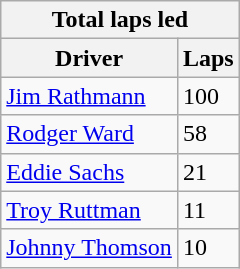<table class="wikitable">
<tr>
<th colspan=2>Total laps led</th>
</tr>
<tr>
<th>Driver</th>
<th>Laps</th>
</tr>
<tr>
<td><a href='#'>Jim Rathmann</a></td>
<td>100</td>
</tr>
<tr>
<td><a href='#'>Rodger Ward</a></td>
<td>58</td>
</tr>
<tr>
<td><a href='#'>Eddie Sachs</a></td>
<td>21</td>
</tr>
<tr>
<td><a href='#'>Troy Ruttman</a></td>
<td>11</td>
</tr>
<tr>
<td><a href='#'>Johnny Thomson</a></td>
<td>10</td>
</tr>
</table>
